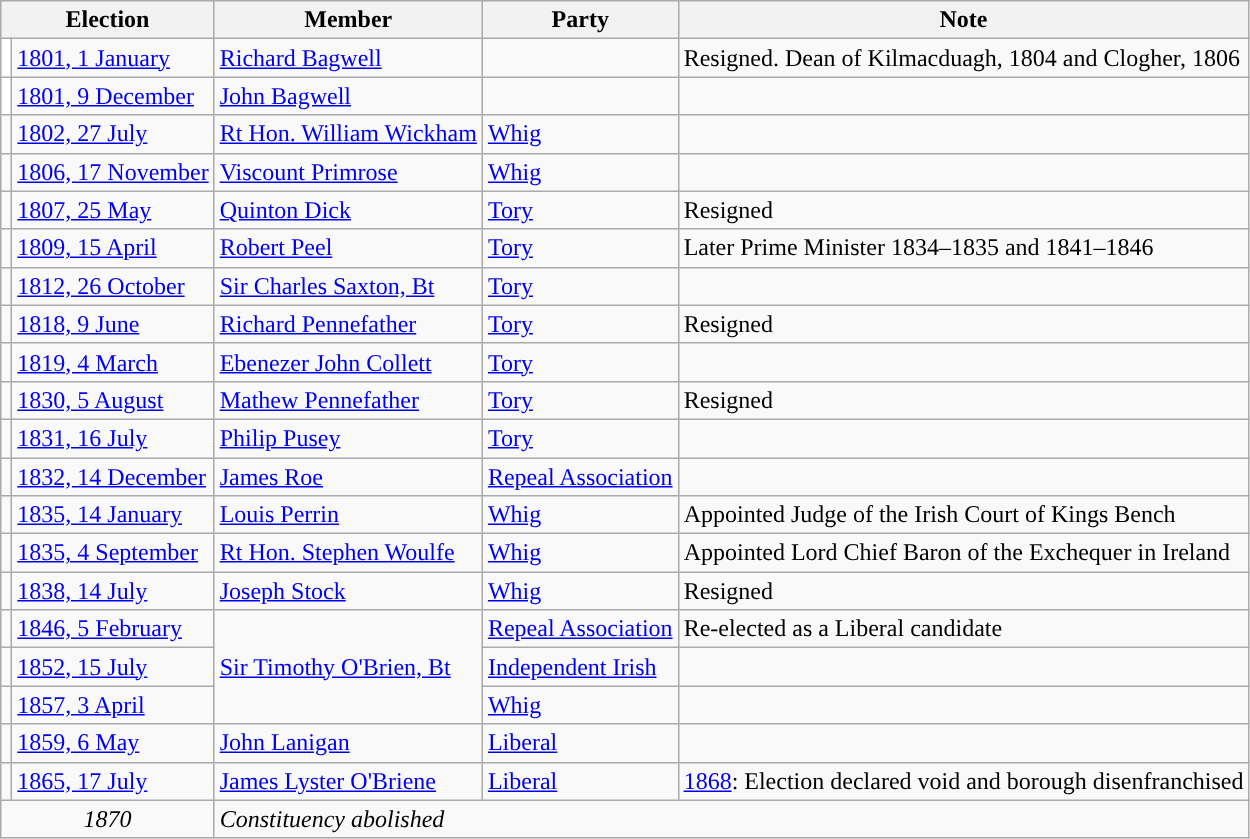<table class="wikitable">
<tr>
<th colspan="2">Election</th>
<th>Member</th>
<th>Party</th>
<th>Note</th>
</tr>
<tr>
<td style="color:inherit;background-color: white"></td>
<td><a href='#'>1801, 1 January</a></td>
<td><a href='#'>Richard Bagwell</a></td>
<td></td>
<td>Resigned. Dean of Kilmacduagh, 1804 and Clogher, 1806</td>
</tr>
<tr>
<td style="color:inherit;background-color: white"></td>
<td><a href='#'>1801, 9 December</a></td>
<td><a href='#'>John Bagwell</a></td>
<td></td>
<td></td>
</tr>
<tr>
<td style="color:inherit;background-color: "></td>
<td><a href='#'>1802, 27 July</a></td>
<td><a href='#'>Rt Hon. William Wickham</a></td>
<td><a href='#'>Whig</a></td>
<td></td>
</tr>
<tr>
<td style="color:inherit;background-color: "></td>
<td><a href='#'>1806, 17 November</a></td>
<td><a href='#'>Viscount Primrose</a></td>
<td><a href='#'>Whig</a></td>
<td></td>
</tr>
<tr>
<td style="color:inherit;background-color: "></td>
<td><a href='#'>1807, 25 May</a></td>
<td><a href='#'>Quinton Dick</a></td>
<td><a href='#'>Tory</a></td>
<td>Resigned</td>
</tr>
<tr>
<td style="color:inherit;background-color: "></td>
<td><a href='#'>1809, 15 April</a></td>
<td><a href='#'>Robert Peel</a></td>
<td><a href='#'>Tory</a></td>
<td>Later Prime Minister 1834–1835 and 1841–1846</td>
</tr>
<tr>
<td style="color:inherit;background-color: "></td>
<td><a href='#'>1812, 26 October</a></td>
<td><a href='#'>Sir Charles Saxton, Bt</a></td>
<td><a href='#'>Tory</a></td>
<td></td>
</tr>
<tr>
<td style="color:inherit;background-color: "></td>
<td><a href='#'>1818, 9 June</a></td>
<td><a href='#'>Richard Pennefather</a></td>
<td><a href='#'>Tory</a></td>
<td>Resigned</td>
</tr>
<tr>
<td style="color:inherit;background-color: "></td>
<td><a href='#'>1819, 4 March</a></td>
<td><a href='#'>Ebenezer John Collett</a></td>
<td><a href='#'>Tory</a></td>
<td></td>
</tr>
<tr>
<td style="color:inherit;background-color: "></td>
<td><a href='#'>1830, 5 August</a></td>
<td><a href='#'>Mathew Pennefather</a></td>
<td><a href='#'>Tory</a></td>
<td>Resigned</td>
</tr>
<tr>
<td style="color:inherit;background-color: "></td>
<td><a href='#'>1831, 16 July</a></td>
<td><a href='#'>Philip Pusey</a></td>
<td><a href='#'>Tory</a></td>
<td></td>
</tr>
<tr>
<td style="color:inherit;background-color: "></td>
<td><a href='#'>1832, 14 December</a></td>
<td><a href='#'>James Roe</a></td>
<td><a href='#'>Repeal Association</a></td>
<td></td>
</tr>
<tr>
<td style="color:inherit;background-color: "></td>
<td><a href='#'>1835, 14 January</a></td>
<td><a href='#'>Louis Perrin</a></td>
<td><a href='#'>Whig</a></td>
<td>Appointed Judge of the Irish Court of Kings Bench</td>
</tr>
<tr>
<td style="color:inherit;background-color: "></td>
<td><a href='#'>1835, 4 September</a></td>
<td><a href='#'>Rt Hon. Stephen Woulfe</a></td>
<td><a href='#'>Whig</a></td>
<td>Appointed Lord Chief Baron of the Exchequer in Ireland</td>
</tr>
<tr>
<td style="color:inherit;background-color: "></td>
<td><a href='#'>1838, 14 July</a></td>
<td><a href='#'>Joseph Stock</a></td>
<td><a href='#'>Whig</a></td>
<td>Resigned</td>
</tr>
<tr>
<td style="color:inherit;background-color: "></td>
<td><a href='#'>1846, 5 February</a></td>
<td rowspan="3"><a href='#'>Sir Timothy O'Brien, Bt</a></td>
<td><a href='#'>Repeal Association</a></td>
<td>Re-elected as a Liberal candidate</td>
</tr>
<tr>
<td style="color:inherit;background-color: "></td>
<td><a href='#'>1852, 15 July</a></td>
<td><a href='#'>Independent Irish</a></td>
<td></td>
</tr>
<tr>
<td style="color:inherit;background-color: "></td>
<td><a href='#'>1857, 3 April</a></td>
<td><a href='#'>Whig</a></td>
<td></td>
</tr>
<tr>
<td style="color:inherit;background-color: "></td>
<td><a href='#'>1859, 6 May</a></td>
<td><a href='#'>John Lanigan</a></td>
<td><a href='#'>Liberal</a></td>
<td></td>
</tr>
<tr>
<td style="color:inherit;background-color: "></td>
<td><a href='#'>1865, 17 July</a></td>
<td><a href='#'>James Lyster O'Briene</a></td>
<td><a href='#'>Liberal</a></td>
<td><a href='#'>1868</a>: Election declared void and borough disenfranchised</td>
</tr>
<tr>
<td colspan="2" align="center"><em>1870</em></td>
<td colspan="3"><em>Constituency abolished</em></td>
</tr>
</table>
